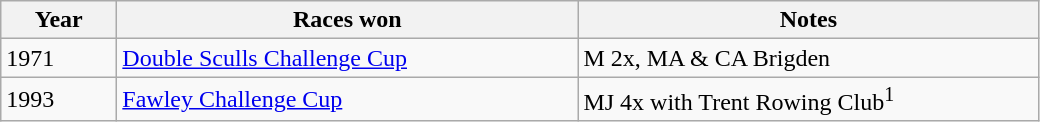<table class="wikitable">
<tr>
<th width=70>Year</th>
<th width=300>Races won</th>
<th width=300>Notes</th>
</tr>
<tr>
<td>1971</td>
<td><a href='#'>Double Sculls Challenge Cup</a></td>
<td>M 2x, MA & CA Brigden</td>
</tr>
<tr>
<td>1993</td>
<td><a href='#'>Fawley Challenge Cup</a></td>
<td>MJ 4x with Trent Rowing Club<sup>1</sup></td>
</tr>
</table>
